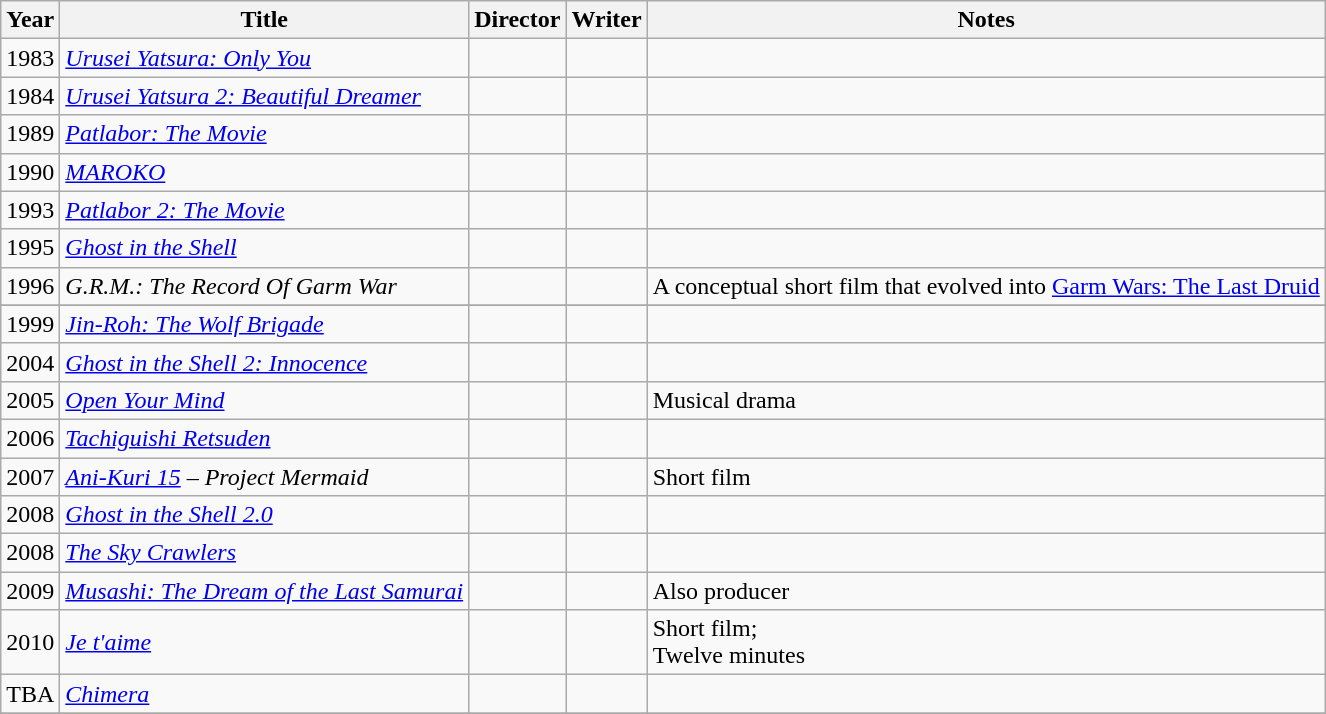<table class="wikitable">
<tr>
<th>Year</th>
<th>Title</th>
<th>Director</th>
<th>Writer</th>
<th>Notes</th>
</tr>
<tr>
<td>1983</td>
<td><em><a href='#'>Urusei Yatsura: Only You</a></em></td>
<td></td>
<td></td>
<td></td>
</tr>
<tr>
<td>1984</td>
<td><em><a href='#'>Urusei Yatsura 2: Beautiful Dreamer</a></em></td>
<td></td>
<td></td>
<td></td>
</tr>
<tr>
<td>1989</td>
<td><em><a href='#'>Patlabor: The Movie</a></em></td>
<td></td>
<td></td>
<td></td>
</tr>
<tr>
<td>1990</td>
<td><em><a href='#'>MAROKO</a></em></td>
<td></td>
<td></td>
<td></td>
</tr>
<tr>
<td>1993</td>
<td><em><a href='#'>Patlabor 2: The Movie</a></em></td>
<td></td>
<td></td>
<td></td>
</tr>
<tr>
<td>1995</td>
<td><em><a href='#'>Ghost in the Shell</a></em></td>
<td></td>
<td></td>
<td></td>
</tr>
<tr>
<td>1996</td>
<td><em>G.R.M.: The Record Of Garm War</em></td>
<td></td>
<td></td>
<td>A  conceptual short film that evolved into <a href='#'>Garm Wars: The Last Druid</a></td>
</tr>
<tr ]]>
</tr>
<tr>
<td>1999</td>
<td><em><a href='#'>Jin-Roh: The Wolf Brigade</a></em></td>
<td></td>
<td></td>
<td></td>
</tr>
<tr>
<td>2004</td>
<td><em><a href='#'>Ghost in the Shell 2: Innocence</a></em></td>
<td></td>
<td></td>
<td></td>
</tr>
<tr>
<td>2005</td>
<td><em><a href='#'>Open Your Mind</a></em></td>
<td></td>
<td></td>
<td>Musical drama</td>
</tr>
<tr>
<td>2006</td>
<td><em><a href='#'>Tachiguishi Retsuden</a></em></td>
<td></td>
<td></td>
<td></td>
</tr>
<tr>
<td>2007</td>
<td><em><a href='#'>Ani-Kuri 15</a></em> – <em>Project Mermaid</em></td>
<td></td>
<td></td>
<td>Short film</td>
</tr>
<tr>
<td>2008</td>
<td><em><a href='#'>Ghost in the Shell 2.0</a></em></td>
<td></td>
<td></td>
<td></td>
</tr>
<tr>
<td>2008</td>
<td><em><a href='#'>The Sky Crawlers</a></em></td>
<td></td>
<td></td>
<td></td>
</tr>
<tr>
<td>2009</td>
<td><em><a href='#'>Musashi: The Dream of the Last Samurai</a></em></td>
<td></td>
<td></td>
<td>Also producer</td>
</tr>
<tr>
<td>2010</td>
<td><em><a href='#'>Je t'aime</a></em></td>
<td></td>
<td></td>
<td>Short film;<br>Twelve minutes</td>
</tr>
<tr>
<td>TBA</td>
<td><em><a href='#'>Chimera</a></em></td>
<td></td>
<td></td>
<td></td>
</tr>
<tr>
</tr>
</table>
